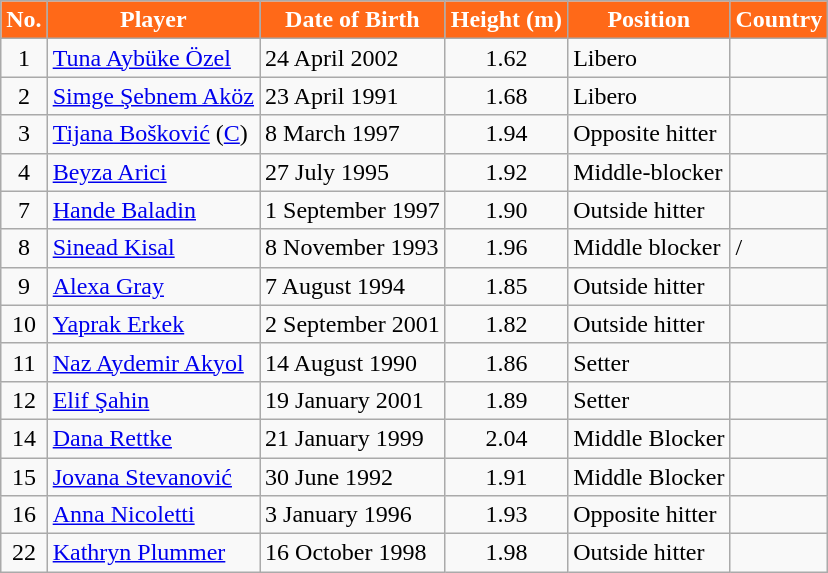<table class="wikitable sortable">
<tr>
<th style="color:#FFFFFF; background:#FF6918;">No.</th>
<th style="color:#FFFFFF; background:#FF6918;">Player</th>
<th style="color:#FFFFFF; background:#FF6918;">Date of Birth</th>
<th style="color:#FFFFFF; background:#FF6918;">Height (m)</th>
<th style="color:#FFFFFF; background:#FF6918;">Position</th>
<th style="color:#FFFFFF; background:#FF6918;">Country</th>
</tr>
<tr>
<td align="center">1</td>
<td><a href='#'>Tuna Aybüke Özel</a></td>
<td>24 April 2002</td>
<td align="center">1.62</td>
<td>Libero</td>
<td></td>
</tr>
<tr>
<td align="center">2</td>
<td><a href='#'>Simge Şebnem Aköz</a></td>
<td>23 April 1991</td>
<td align="center">1.68</td>
<td>Libero</td>
<td></td>
</tr>
<tr>
<td align="center">3</td>
<td><a href='#'>Tijana Bošković</a> (<a href='#'>C</a>)</td>
<td>8 March 1997</td>
<td align="center">1.94</td>
<td>Opposite hitter</td>
<td></td>
</tr>
<tr>
<td align="center">4</td>
<td><a href='#'>Beyza Arici</a></td>
<td>27 July 1995</td>
<td align="center">1.92</td>
<td>Middle-blocker</td>
<td></td>
</tr>
<tr>
<td align="center">7</td>
<td><a href='#'>Hande Baladin</a></td>
<td>1 September 1997</td>
<td align="center">1.90</td>
<td>Outside hitter</td>
<td></td>
</tr>
<tr>
<td align="center">8</td>
<td><a href='#'>Sinead Kisal</a></td>
<td>8 November 1993</td>
<td align="center">1.96</td>
<td>Middle blocker</td>
<td>/</td>
</tr>
<tr>
<td align="center">9</td>
<td><a href='#'>Alexa Gray</a></td>
<td>7 August 1994</td>
<td align="center">1.85</td>
<td>Outside hitter</td>
<td></td>
</tr>
<tr>
<td align="center">10</td>
<td><a href='#'>Yaprak Erkek</a></td>
<td>2 September 2001</td>
<td align="center">1.82</td>
<td>Outside hitter</td>
<td></td>
</tr>
<tr>
<td align="center">11</td>
<td><a href='#'>Naz Aydemir Akyol</a></td>
<td>14 August 1990</td>
<td align="center">1.86</td>
<td>Setter</td>
<td></td>
</tr>
<tr>
<td align="center">12</td>
<td><a href='#'>Elif Şahin</a></td>
<td>19 January 2001</td>
<td align="center">1.89</td>
<td>Setter</td>
<td></td>
</tr>
<tr>
<td align="center">14</td>
<td><a href='#'>Dana Rettke</a></td>
<td>21 January 1999</td>
<td align="center">2.04</td>
<td>Middle Blocker</td>
<td></td>
</tr>
<tr>
<td align="center">15</td>
<td><a href='#'>Jovana Stevanović</a></td>
<td>30 June 1992</td>
<td align="center">1.91</td>
<td>Middle Blocker</td>
<td></td>
</tr>
<tr>
<td align="center">16</td>
<td><a href='#'>Anna Nicoletti</a></td>
<td>3 January 1996</td>
<td align="center">1.93</td>
<td>Opposite hitter</td>
<td></td>
</tr>
<tr>
<td align="center">22</td>
<td><a href='#'>Kathryn Plummer</a></td>
<td>16 October 1998</td>
<td align="center">1.98</td>
<td>Outside hitter</td>
<td></td>
</tr>
</table>
